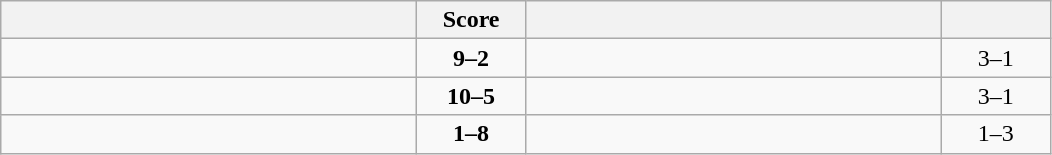<table class="wikitable" style="text-align: center; ">
<tr>
<th align="right" width="270"></th>
<th width="65">Score</th>
<th align="left" width="270"></th>
<th width="65"></th>
</tr>
<tr>
<td align="left"><strong></strong></td>
<td><strong>9–2</strong></td>
<td align="left"></td>
<td>3–1 <strong></strong></td>
</tr>
<tr>
<td align="left"><strong></strong></td>
<td><strong>10–5</strong></td>
<td align="left"></td>
<td>3–1 <strong></strong></td>
</tr>
<tr>
<td align="left"></td>
<td><strong>1–8</strong></td>
<td align="left"><strong></strong></td>
<td>1–3 <strong></strong></td>
</tr>
</table>
